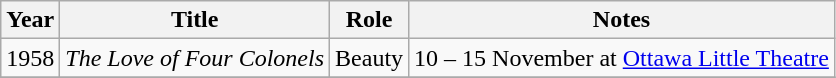<table class="wikitable sortable">
<tr>
<th>Year</th>
<th>Title</th>
<th>Role</th>
<th class="unsortable">Notes</th>
</tr>
<tr>
<td>1958</td>
<td><em>The Love of Four Colonels</em></td>
<td>Beauty</td>
<td>10 – 15 November at <a href='#'>Ottawa Little Theatre</a></td>
</tr>
<tr>
</tr>
</table>
